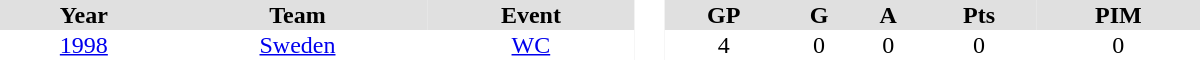<table border="0" cellpadding="1" cellspacing="0" style="text-align:center; width:50em">
<tr ALIGN="center" bgcolor="#e0e0e0">
<th>Year</th>
<th>Team</th>
<th>Event</th>
<th rowspan="99" bgcolor="#ffffff"> </th>
<th>GP</th>
<th>G</th>
<th>A</th>
<th>Pts</th>
<th>PIM</th>
</tr>
<tr>
<td><a href='#'>1998</a></td>
<td><a href='#'>Sweden</a></td>
<td><a href='#'>WC</a></td>
<td>4</td>
<td>0</td>
<td>0</td>
<td>0</td>
<td>0</td>
</tr>
</table>
